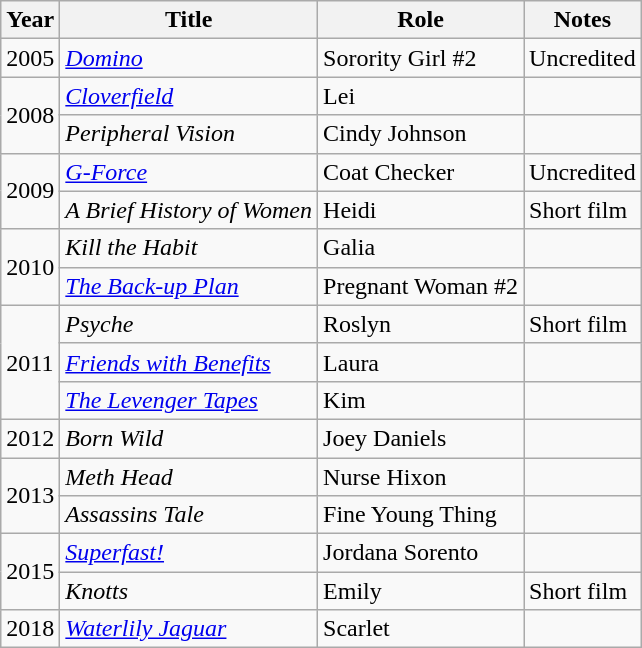<table class="wikitable sortable">
<tr>
<th>Year</th>
<th>Title</th>
<th>Role</th>
<th class="unsortable">Notes</th>
</tr>
<tr>
<td>2005</td>
<td><em><a href='#'>Domino</a></em></td>
<td>Sorority Girl #2</td>
<td>Uncredited</td>
</tr>
<tr>
<td rowspan="2">2008</td>
<td><em><a href='#'>Cloverfield</a></em></td>
<td>Lei</td>
<td></td>
</tr>
<tr>
<td><em>Peripheral Vision</em></td>
<td>Cindy Johnson</td>
<td></td>
</tr>
<tr>
<td rowspan="2">2009</td>
<td><em><a href='#'>G-Force</a></em></td>
<td>Coat Checker</td>
<td>Uncredited</td>
</tr>
<tr>
<td><em>A Brief History of Women</em></td>
<td>Heidi</td>
<td>Short film</td>
</tr>
<tr>
<td rowspan="2">2010</td>
<td><em>Kill the Habit</em></td>
<td>Galia</td>
<td></td>
</tr>
<tr>
<td><em><a href='#'>The Back-up Plan</a></em></td>
<td>Pregnant Woman #2</td>
<td></td>
</tr>
<tr>
<td rowspan="3">2011</td>
<td><em>Psyche</em></td>
<td>Roslyn</td>
<td>Short film</td>
</tr>
<tr>
<td><em><a href='#'>Friends with Benefits</a></em></td>
<td>Laura</td>
<td></td>
</tr>
<tr>
<td><em><a href='#'>The Levenger Tapes</a></em></td>
<td>Kim</td>
<td></td>
</tr>
<tr>
<td>2012</td>
<td><em>Born Wild</em></td>
<td>Joey Daniels</td>
<td></td>
</tr>
<tr>
<td rowspan="2">2013</td>
<td><em>Meth Head</em></td>
<td>Nurse Hixon</td>
<td></td>
</tr>
<tr>
<td><em>Assassins Tale</em></td>
<td>Fine Young Thing</td>
<td></td>
</tr>
<tr>
<td rowspan="2">2015</td>
<td><em><a href='#'>Superfast!</a></em></td>
<td>Jordana Sorento</td>
<td></td>
</tr>
<tr>
<td><em>Knotts</em></td>
<td>Emily</td>
<td>Short film</td>
</tr>
<tr>
<td>2018</td>
<td><em><a href='#'>Waterlily Jaguar</a></em></td>
<td>Scarlet</td>
<td></td>
</tr>
</table>
